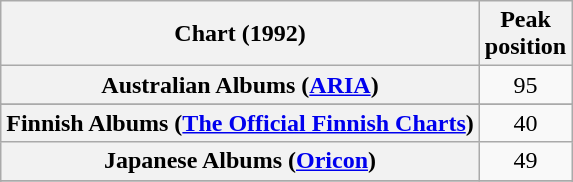<table class="wikitable sortable plainrowheaders" style="text-align:center">
<tr>
<th scope="col">Chart (1992)</th>
<th scope="col">Peak<br>position</th>
</tr>
<tr>
<th scope="row">Australian Albums (<a href='#'>ARIA</a>)</th>
<td>95</td>
</tr>
<tr>
</tr>
<tr>
<th scope="row">Finnish Albums (<a href='#'>The Official Finnish Charts</a>)</th>
<td align="center">40</td>
</tr>
<tr>
<th scope="row">Japanese Albums (<a href='#'>Oricon</a>)</th>
<td align="center">49</td>
</tr>
<tr>
</tr>
<tr>
</tr>
<tr>
</tr>
</table>
